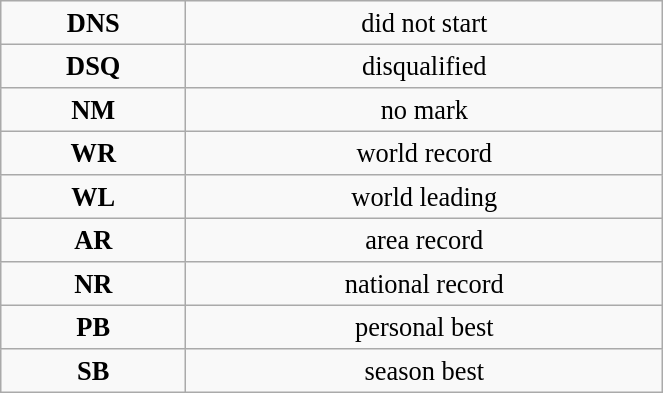<table class="wikitable" style=" text-align:center; font-size:110%;" width="35%">
<tr>
<td><strong>DNS</strong></td>
<td>did not start</td>
</tr>
<tr>
<td><strong>DSQ</strong></td>
<td>disqualified</td>
</tr>
<tr>
<td><strong>NM</strong></td>
<td>no mark</td>
</tr>
<tr>
<td><strong>WR</strong></td>
<td>world record</td>
</tr>
<tr>
<td><strong>WL</strong></td>
<td>world leading</td>
</tr>
<tr>
<td><strong>AR</strong></td>
<td>area record</td>
</tr>
<tr>
<td><strong>NR</strong></td>
<td>national record</td>
</tr>
<tr>
<td><strong>PB</strong></td>
<td>personal best</td>
</tr>
<tr>
<td><strong>SB</strong></td>
<td>season best</td>
</tr>
</table>
